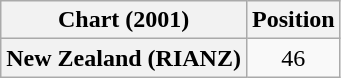<table class="wikitable plainrowheaders" style="text-align:center">
<tr>
<th>Chart (2001)</th>
<th>Position</th>
</tr>
<tr>
<th scope="row">New Zealand (RIANZ)</th>
<td>46</td>
</tr>
</table>
